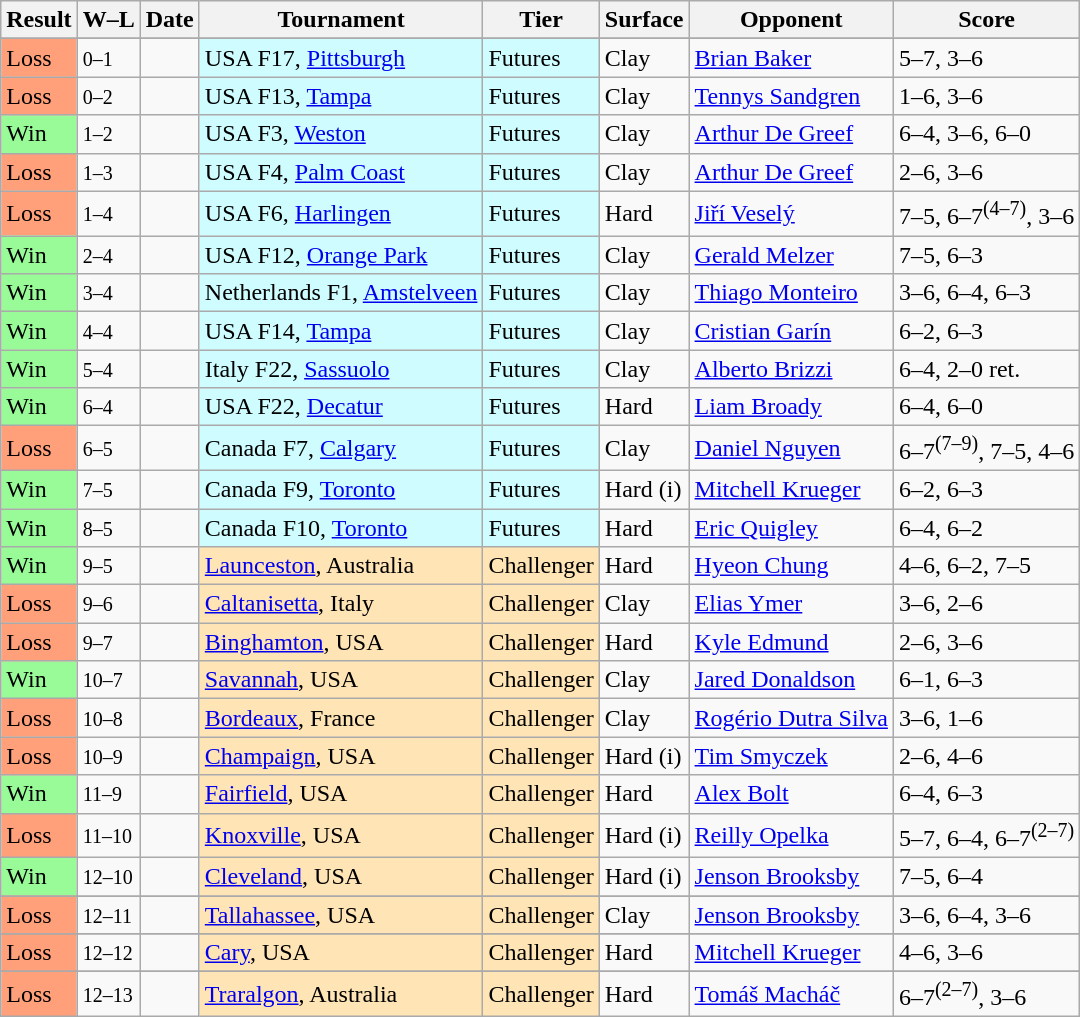<table class="sortable wikitable">
<tr>
<th>Result</th>
<th class="unsortable">W–L</th>
<th>Date</th>
<th>Tournament</th>
<th>Tier</th>
<th>Surface</th>
<th>Opponent</th>
<th class="unsortable">Score</th>
</tr>
<tr>
</tr>
<tr>
<td bgcolor=FFA07A>Loss</td>
<td><small>0–1</small></td>
<td></td>
<td bgcolor="#cffcff">USA F17, <a href='#'>Pittsburgh</a></td>
<td style="background:#cffcff;">Futures</td>
<td>Clay</td>
<td> <a href='#'>Brian Baker</a></td>
<td>5–7, 3–6</td>
</tr>
<tr>
<td bgcolor=FFA07A>Loss</td>
<td><small>0–2</small></td>
<td></td>
<td bgcolor="#cffcff">USA F13, <a href='#'>Tampa</a></td>
<td style="background:#cffcff;">Futures</td>
<td>Clay</td>
<td> <a href='#'>Tennys Sandgren</a></td>
<td>1–6, 3–6</td>
</tr>
<tr>
<td bgcolor=98FB98>Win</td>
<td><small>1–2</small></td>
<td></td>
<td bgcolor="#cffcff">USA F3, <a href='#'>Weston</a></td>
<td style="background:#cffcff;">Futures</td>
<td>Clay</td>
<td> <a href='#'>Arthur De Greef</a></td>
<td>6–4, 3–6, 6–0</td>
</tr>
<tr>
<td bgcolor=FFA07A>Loss</td>
<td><small>1–3</small></td>
<td></td>
<td bgcolor="#cffcff">USA F4, <a href='#'>Palm Coast</a></td>
<td style="background:#cffcff;">Futures</td>
<td>Clay</td>
<td> <a href='#'>Arthur De Greef</a></td>
<td>2–6, 3–6</td>
</tr>
<tr>
<td bgcolor=FFA07A>Loss</td>
<td><small>1–4</small></td>
<td></td>
<td bgcolor="#cffcff">USA F6, <a href='#'>Harlingen</a></td>
<td style="background:#cffcff;">Futures</td>
<td>Hard</td>
<td> <a href='#'>Jiří Veselý</a></td>
<td>7–5, 6–7<sup>(4–7)</sup>, 3–6</td>
</tr>
<tr>
<td bgcolor=98FB98>Win</td>
<td><small>2–4</small></td>
<td></td>
<td bgcolor="#cffcff">USA F12, <a href='#'>Orange Park</a></td>
<td style="background:#cffcff;">Futures</td>
<td>Clay</td>
<td> <a href='#'>Gerald Melzer</a></td>
<td>7–5, 6–3</td>
</tr>
<tr>
<td bgcolor=98FB98>Win</td>
<td><small>3–4</small></td>
<td></td>
<td bgcolor="#cffcff">Netherlands F1, <a href='#'>Amstelveen</a></td>
<td style="background:#cffcff;">Futures</td>
<td>Clay</td>
<td> <a href='#'>Thiago Monteiro</a></td>
<td>3–6, 6–4, 6–3</td>
</tr>
<tr>
<td bgcolor=98FB98>Win</td>
<td><small>4–4</small></td>
<td></td>
<td bgcolor="#cffcff">USA F14, <a href='#'>Tampa</a></td>
<td style="background:#cffcff;">Futures</td>
<td>Clay</td>
<td> <a href='#'>Cristian Garín</a></td>
<td>6–2, 6–3</td>
</tr>
<tr>
<td bgcolor=98FB98>Win</td>
<td><small>5–4</small></td>
<td></td>
<td bgcolor="#cffcff">Italy F22, <a href='#'>Sassuolo</a></td>
<td style="background:#cffcff;">Futures</td>
<td>Clay</td>
<td> <a href='#'>Alberto Brizzi</a></td>
<td>6–4, 2–0 ret.</td>
</tr>
<tr>
<td bgcolor=98FB98>Win</td>
<td><small>6–4</small></td>
<td></td>
<td bgcolor="#cffcff">USA F22, <a href='#'>Decatur</a></td>
<td style="background:#cffcff;">Futures</td>
<td>Hard</td>
<td> <a href='#'>Liam Broady</a></td>
<td>6–4, 6–0</td>
</tr>
<tr>
<td bgcolor=FFA07A>Loss</td>
<td><small>6–5</small></td>
<td></td>
<td bgcolor="#cffcff">Canada F7, <a href='#'>Calgary</a></td>
<td style="background:#cffcff;">Futures</td>
<td>Clay</td>
<td> <a href='#'>Daniel Nguyen</a></td>
<td>6–7<sup>(7–9)</sup>, 7–5, 4–6</td>
</tr>
<tr>
<td bgcolor=98FB98>Win</td>
<td><small>7–5</small></td>
<td></td>
<td bgcolor="#cffcff">Canada F9, <a href='#'>Toronto</a></td>
<td style="background:#cffcff;">Futures</td>
<td>Hard (i)</td>
<td> <a href='#'>Mitchell Krueger</a></td>
<td>6–2, 6–3</td>
</tr>
<tr>
<td bgcolor=98FB98>Win</td>
<td><small>8–5</small></td>
<td></td>
<td bgcolor="#cffcff">Canada F10, <a href='#'>Toronto</a></td>
<td style="background:#cffcff;">Futures</td>
<td>Hard</td>
<td> <a href='#'>Eric Quigley</a></td>
<td>6–4, 6–2</td>
</tr>
<tr>
<td bgcolor=98FB98>Win</td>
<td><small>9–5</small></td>
<td><a href='#'></a></td>
<td bgcolor=moccasin><a href='#'>Launceston</a>, Australia</td>
<td style="background:moccasin;">Challenger</td>
<td>Hard</td>
<td> <a href='#'>Hyeon Chung</a></td>
<td>4–6, 6–2, 7–5</td>
</tr>
<tr>
<td bgcolor=FFA07A>Loss</td>
<td><small>9–6</small></td>
<td><a href='#'></a></td>
<td bgcolor=moccasin><a href='#'>Caltanisetta</a>, Italy</td>
<td style="background:moccasin;">Challenger</td>
<td>Clay</td>
<td> <a href='#'>Elias Ymer</a></td>
<td>3–6, 2–6</td>
</tr>
<tr>
<td bgcolor=FFA07A>Loss</td>
<td><small>9–7</small></td>
<td><a href='#'></a></td>
<td bgcolor=moccasin><a href='#'>Binghamton</a>, USA</td>
<td style="background:moccasin;">Challenger</td>
<td>Hard</td>
<td> <a href='#'>Kyle Edmund</a></td>
<td>2–6, 3–6</td>
</tr>
<tr>
<td bgcolor=98FB98>Win</td>
<td><small>10–7</small></td>
<td><a href='#'></a></td>
<td bgcolor=moccasin><a href='#'>Savannah</a>, USA</td>
<td style="background:moccasin;">Challenger</td>
<td>Clay</td>
<td> <a href='#'>Jared Donaldson</a></td>
<td>6–1, 6–3</td>
</tr>
<tr>
<td bgcolor=FFA07A>Loss</td>
<td><small>10–8</small></td>
<td><a href='#'></a></td>
<td bgcolor=moccasin><a href='#'>Bordeaux</a>, France</td>
<td style="background:moccasin;">Challenger</td>
<td>Clay</td>
<td> <a href='#'>Rogério Dutra Silva</a></td>
<td>3–6, 1–6</td>
</tr>
<tr>
<td bgcolor=FFA07A>Loss</td>
<td><small>10–9</small></td>
<td><a href='#'></a></td>
<td bgcolor=moccasin><a href='#'>Champaign</a>, USA</td>
<td style="background:moccasin;">Challenger</td>
<td>Hard (i)</td>
<td> <a href='#'>Tim Smyczek</a></td>
<td>2–6, 4–6</td>
</tr>
<tr>
<td bgcolor=98FB98>Win</td>
<td><small>11–9</small></td>
<td><a href='#'></a></td>
<td bgcolor=moccasin><a href='#'>Fairfield</a>, USA</td>
<td style="background:moccasin;">Challenger</td>
<td>Hard</td>
<td> <a href='#'>Alex Bolt</a></td>
<td>6–4, 6–3</td>
</tr>
<tr>
<td bgcolor=FFA07A>Loss</td>
<td><small>11–10</small></td>
<td><a href='#'></a></td>
<td bgcolor=moccasin><a href='#'>Knoxville</a>, USA</td>
<td style="background:moccasin;">Challenger</td>
<td>Hard (i)</td>
<td> <a href='#'>Reilly Opelka</a></td>
<td>5–7, 6–4, 6–7<sup>(2–7)</sup></td>
</tr>
<tr>
<td bgcolor=98FB98>Win</td>
<td><small>12–10</small></td>
<td><a href='#'></a></td>
<td bgcolor=moccasin><a href='#'>Cleveland</a>, USA</td>
<td style="background:moccasin;">Challenger</td>
<td>Hard (i)</td>
<td> <a href='#'>Jenson Brooksby</a></td>
<td>7–5, 6–4</td>
</tr>
<tr>
</tr>
<tr>
<td bgcolor=FFA07A>Loss</td>
<td><small>12–11</small></td>
<td><a href='#'></a></td>
<td bgcolor=moccasin><a href='#'>Tallahassee</a>, USA</td>
<td style="background:moccasin;">Challenger</td>
<td>Clay</td>
<td> <a href='#'>Jenson Brooksby</a></td>
<td>3–6, 6–4, 3–6</td>
</tr>
<tr>
</tr>
<tr>
<td bgcolor=FFA07A>Loss</td>
<td><small>12–12</small></td>
<td><a href='#'></a></td>
<td bgcolor=moccasin><a href='#'>Cary</a>, USA</td>
<td style="background:moccasin;">Challenger</td>
<td>Hard</td>
<td> <a href='#'>Mitchell Krueger</a></td>
<td>4–6, 3–6</td>
</tr>
<tr>
</tr>
<tr>
<td bgcolor=FFA07A>Loss</td>
<td><small>12–13</small></td>
<td><a href='#'></a></td>
<td bgcolor=moccasin><a href='#'>Traralgon</a>, Australia</td>
<td style="background:moccasin;">Challenger</td>
<td>Hard</td>
<td> <a href='#'>Tomáš Macháč</a></td>
<td>6–7<sup>(2–7)</sup>, 3–6</td>
</tr>
</table>
